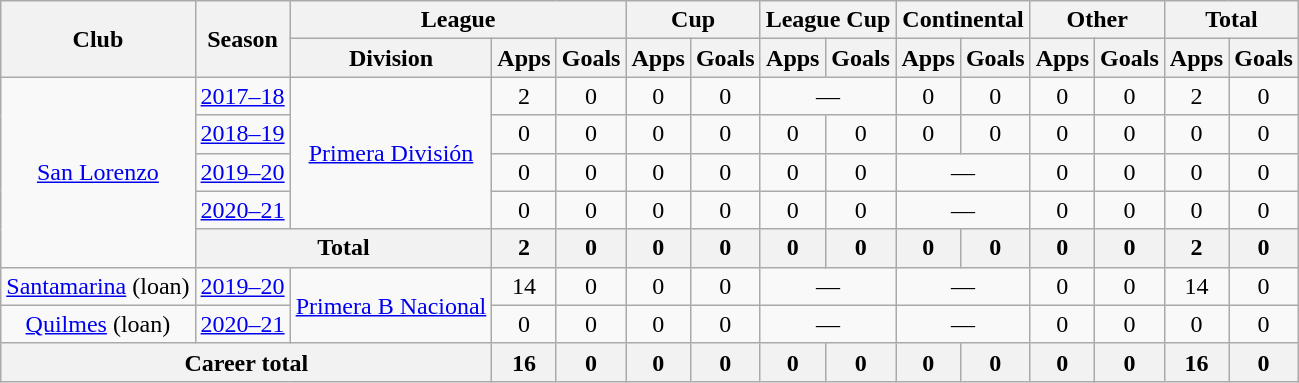<table class="wikitable" style="text-align:center">
<tr>
<th rowspan="2">Club</th>
<th rowspan="2">Season</th>
<th colspan="3">League</th>
<th colspan="2">Cup</th>
<th colspan="2">League Cup</th>
<th colspan="2">Continental</th>
<th colspan="2">Other</th>
<th colspan="2">Total</th>
</tr>
<tr>
<th>Division</th>
<th>Apps</th>
<th>Goals</th>
<th>Apps</th>
<th>Goals</th>
<th>Apps</th>
<th>Goals</th>
<th>Apps</th>
<th>Goals</th>
<th>Apps</th>
<th>Goals</th>
<th>Apps</th>
<th>Goals</th>
</tr>
<tr>
<td rowspan="5"><a href='#'>San Lorenzo</a></td>
<td><a href='#'>2017–18</a></td>
<td rowspan="4"><a href='#'>Primera División</a></td>
<td>2</td>
<td>0</td>
<td>0</td>
<td>0</td>
<td colspan="2">—</td>
<td>0</td>
<td>0</td>
<td>0</td>
<td>0</td>
<td>2</td>
<td>0</td>
</tr>
<tr>
<td><a href='#'>2018–19</a></td>
<td>0</td>
<td>0</td>
<td>0</td>
<td>0</td>
<td>0</td>
<td>0</td>
<td>0</td>
<td>0</td>
<td>0</td>
<td>0</td>
<td>0</td>
<td>0</td>
</tr>
<tr>
<td><a href='#'>2019–20</a></td>
<td>0</td>
<td>0</td>
<td>0</td>
<td>0</td>
<td>0</td>
<td>0</td>
<td colspan="2">—</td>
<td>0</td>
<td>0</td>
<td>0</td>
<td>0</td>
</tr>
<tr>
<td><a href='#'>2020–21</a></td>
<td>0</td>
<td>0</td>
<td>0</td>
<td>0</td>
<td>0</td>
<td>0</td>
<td colspan="2">—</td>
<td>0</td>
<td>0</td>
<td>0</td>
<td>0</td>
</tr>
<tr>
<th colspan="2">Total</th>
<th>2</th>
<th>0</th>
<th>0</th>
<th>0</th>
<th>0</th>
<th>0</th>
<th>0</th>
<th>0</th>
<th>0</th>
<th>0</th>
<th>2</th>
<th>0</th>
</tr>
<tr>
<td rowspan="1"><a href='#'>Santamarina</a> (loan)</td>
<td><a href='#'>2019–20</a></td>
<td rowspan="2"><a href='#'>Primera B Nacional</a></td>
<td>14</td>
<td>0</td>
<td>0</td>
<td>0</td>
<td colspan="2">—</td>
<td colspan="2">—</td>
<td>0</td>
<td>0</td>
<td>14</td>
<td>0</td>
</tr>
<tr>
<td rowspan="1"><a href='#'>Quilmes</a> (loan)</td>
<td><a href='#'>2020–21</a></td>
<td>0</td>
<td>0</td>
<td>0</td>
<td>0</td>
<td colspan="2">—</td>
<td colspan="2">—</td>
<td>0</td>
<td>0</td>
<td>0</td>
<td>0</td>
</tr>
<tr>
<th colspan="3">Career total</th>
<th>16</th>
<th>0</th>
<th>0</th>
<th>0</th>
<th>0</th>
<th>0</th>
<th>0</th>
<th>0</th>
<th>0</th>
<th>0</th>
<th>16</th>
<th>0</th>
</tr>
</table>
